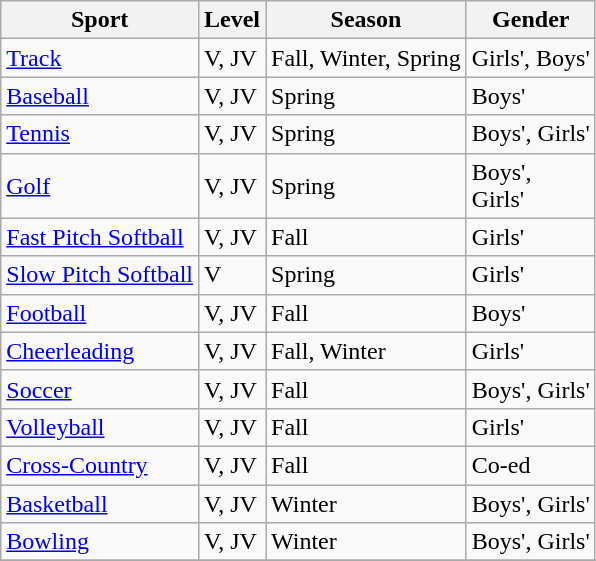<table class="wikitable" style="text-align:left">
<tr>
<th>Sport</th>
<th>Level</th>
<th>Season</th>
<th>Gender</th>
</tr>
<tr>
<td><a href='#'>Track</a></td>
<td>V, JV</td>
<td>Fall, Winter, Spring</td>
<td>Girls', Boys'</td>
</tr>
<tr>
<td><a href='#'>Baseball</a></td>
<td>V, JV</td>
<td>Spring</td>
<td>Boys'</td>
</tr>
<tr>
<td><a href='#'>Tennis</a></td>
<td>V, JV</td>
<td>Spring</td>
<td>Boys', Girls'</td>
</tr>
<tr>
<td><a href='#'>Golf</a></td>
<td>V, JV</td>
<td>Spring</td>
<td>Boys',<br>Girls'</td>
</tr>
<tr>
<td><a href='#'>Fast Pitch Softball</a></td>
<td>V, JV</td>
<td>Fall</td>
<td>Girls'</td>
</tr>
<tr>
<td><a href='#'>Slow Pitch Softball</a></td>
<td>V</td>
<td>Spring</td>
<td>Girls'</td>
</tr>
<tr>
<td><a href='#'>Football</a></td>
<td>V, JV</td>
<td>Fall</td>
<td>Boys'</td>
</tr>
<tr>
<td><a href='#'>Cheerleading</a></td>
<td>V, JV</td>
<td>Fall, Winter</td>
<td>Girls'</td>
</tr>
<tr>
<td><a href='#'>Soccer</a></td>
<td>V, JV</td>
<td>Fall</td>
<td>Boys', Girls'</td>
</tr>
<tr>
<td><a href='#'>Volleyball</a></td>
<td>V, JV</td>
<td>Fall</td>
<td>Girls'</td>
</tr>
<tr>
<td><a href='#'>Cross-Country</a></td>
<td>V, JV</td>
<td>Fall</td>
<td>Co-ed</td>
</tr>
<tr>
<td><a href='#'>Basketball</a></td>
<td>V, JV</td>
<td>Winter</td>
<td>Boys', Girls'</td>
</tr>
<tr>
<td><a href='#'>Bowling</a></td>
<td>V, JV</td>
<td>Winter</td>
<td>Boys', Girls'</td>
</tr>
<tr>
</tr>
</table>
